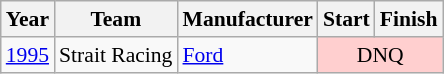<table class="wikitable" style="font-size: 90%;">
<tr>
<th>Year</th>
<th>Team</th>
<th>Manufacturer</th>
<th>Start</th>
<th>Finish</th>
</tr>
<tr>
<td><a href='#'>1995</a></td>
<td>Strait Racing</td>
<td><a href='#'>Ford</a></td>
<td colspan=2 align=center style="background:#FFCFCF;">DNQ</td>
</tr>
</table>
